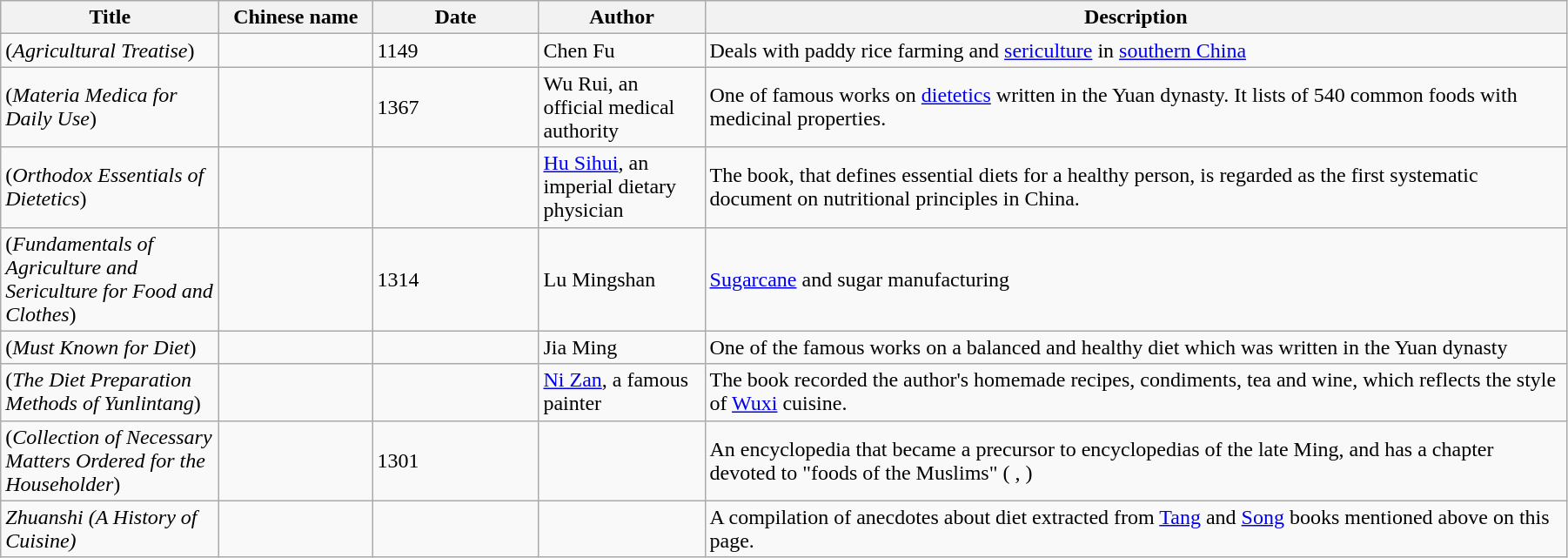<table class="wikitable" style="width:95%;">
<tr>
<th style="width:160px;">Title</th>
<th style="width:110px;">Chinese name</th>
<th style="width:120px;">Date</th>
<th style="width:120px;">Author</th>
<th>Description</th>
</tr>
<tr>
<td> (<em>Agricultural Treatise</em>)</td>
<td></td>
<td>1149</td>
<td>Chen Fu</td>
<td>Deals with paddy rice farming and <a href='#'>sericulture</a> in <a href='#'>southern China</a></td>
</tr>
<tr>
<td> (<em>Materia Medica for Daily Use</em>)</td>
<td></td>
<td>1367</td>
<td>Wu Rui, an official medical authority</td>
<td>One of famous works on <a href='#'>dietetics</a> written in the Yuan dynasty. It lists of 540 common foods with medicinal properties.</td>
</tr>
<tr>
<td> (<em>Orthodox Essentials of Dietetics</em>)</td>
<td></td>
<td></td>
<td><a href='#'>Hu Sihui</a>, an imperial dietary physician</td>
<td>The book, that defines essential diets for a healthy person, is regarded as the first systematic document on nutritional principles in China.</td>
</tr>
<tr>
<td> (<em>Fundamentals of Agriculture and Sericulture for Food and Clothes</em>)</td>
<td></td>
<td>1314</td>
<td>Lu Mingshan</td>
<td><a href='#'>Sugarcane</a> and sugar manufacturing</td>
</tr>
<tr>
<td> (<em>Must Known for Diet</em>)</td>
<td></td>
<td></td>
<td>Jia Ming</td>
<td>One of the famous works on a balanced and healthy diet which was written in the Yuan dynasty</td>
</tr>
<tr>
<td> (<em>The Diet Preparation Methods of Yunlintang</em>)</td>
<td></td>
<td></td>
<td><a href='#'>Ni Zan</a>, a famous painter</td>
<td>The book recorded the author's homemade recipes, condiments, tea and wine, which reflects the style of <a href='#'>Wuxi</a> cuisine.</td>
</tr>
<tr>
<td> (<em>Collection of Necessary Matters Ordered for the Householder</em>)</td>
<td></td>
<td>1301</td>
<td></td>
<td>An encyclopedia that became a precursor to encyclopedias of the late Ming, and has a chapter devoted to "foods of the Muslims" ( ,  )</td>
</tr>
<tr>
<td><em>Zhuanshi (A History of Cuisine)</em></td>
<td></td>
<td></td>
<td></td>
<td>A compilation of anecdotes about diet extracted from <a href='#'>Tang</a> and <a href='#'>Song</a> books mentioned above on this page.</td>
</tr>
</table>
